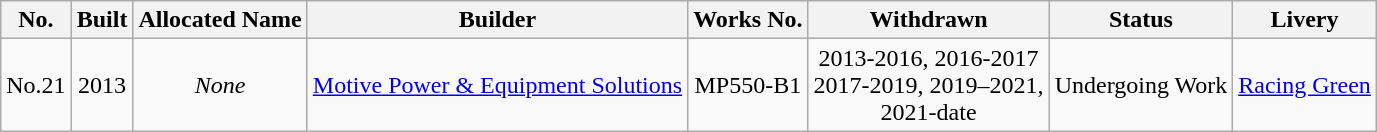<table class="wikitable">
<tr>
<th>No.</th>
<th>Built</th>
<th>Allocated Name</th>
<th>Builder</th>
<th>Works No.</th>
<th>Withdrawn</th>
<th>Status</th>
<th>Livery</th>
</tr>
<tr>
<td align="center">No.21</td>
<td align="center">2013</td>
<td align="center"><em>None</em></td>
<td align="center"><a href='#'>Motive Power & Equipment Solutions</a></td>
<td align="center">MP550-B1</td>
<td align="center">2013-2016, 2016-2017<br>2017-2019, 2019–2021,<br>2021-date</td>
<td align="center">Undergoing Work</td>
<td align="center"><a href='#'>Racing Green</a></td>
</tr>
</table>
